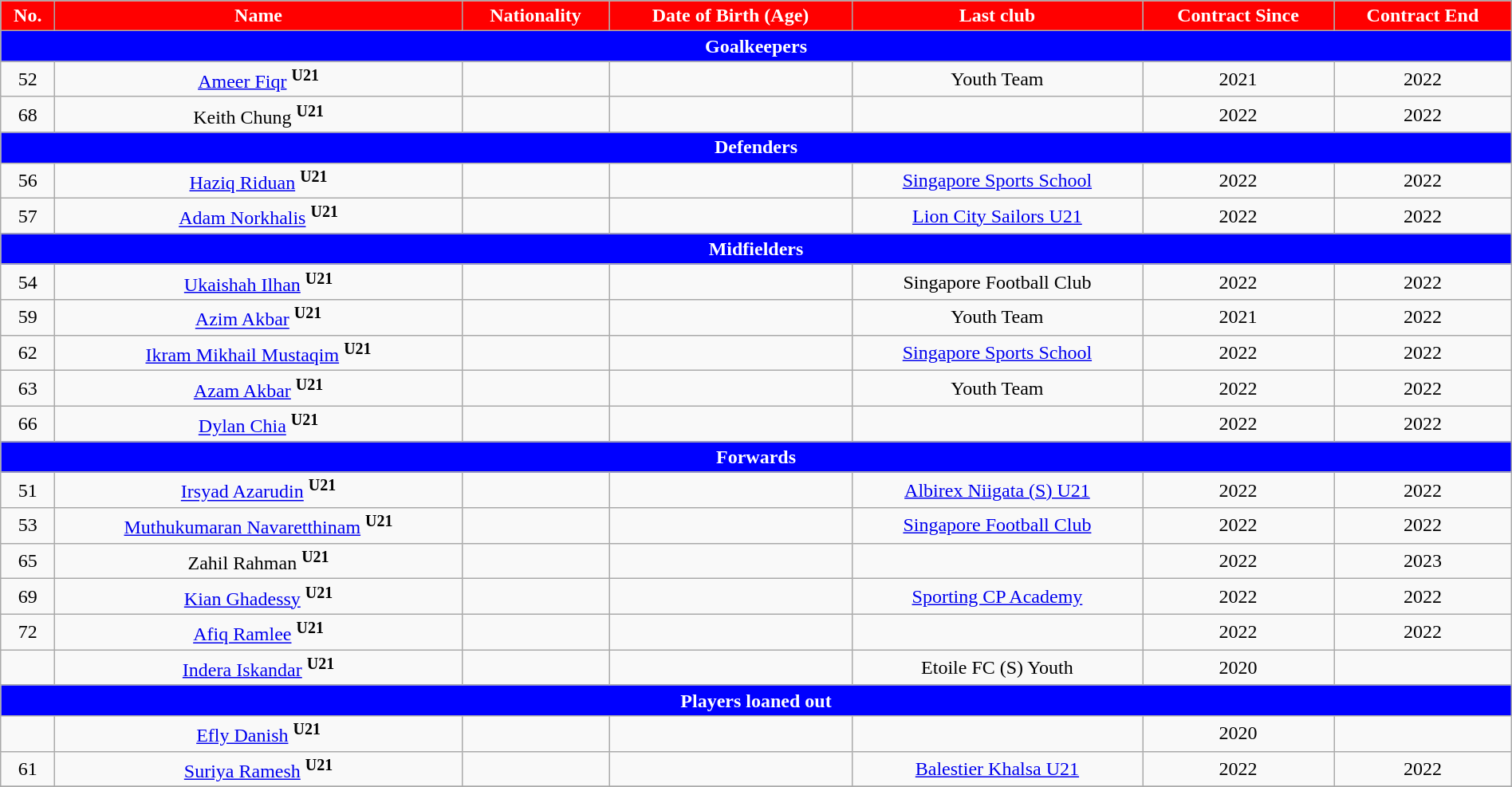<table class="wikitable" style="text-align:center; font-size:100%; width:100%;">
<tr>
<th style="background:red; color:white; text-align:center;">No.</th>
<th style="background:red; color:white; text-align:center;">Name</th>
<th style="background:red; color:white; text-align:center;">Nationality</th>
<th style="background:red; color:white; text-align:center;">Date of Birth (Age)</th>
<th style="background:red; color:white; text-align:center;">Last club</th>
<th style="background:red; color:white; text-align:center;">Contract Since</th>
<th style="background:red; color:white; text-align:center;">Contract End</th>
</tr>
<tr>
<th colspan="8" style="background:blue; color:white; text-align:center;">Goalkeepers</th>
</tr>
<tr>
<td>52</td>
<td><a href='#'>Ameer Fiqr</a> <sup><strong>U21</strong></sup></td>
<td></td>
<td></td>
<td>Youth Team</td>
<td>2021</td>
<td>2022</td>
</tr>
<tr>
<td>68</td>
<td>Keith Chung <sup><strong>U21</strong></sup></td>
<td></td>
<td></td>
<td></td>
<td>2022</td>
<td>2022</td>
</tr>
<tr>
<th colspan="8" style="background:blue; color:white; text-align:center;">Defenders</th>
</tr>
<tr>
<td>56</td>
<td><a href='#'>Haziq Riduan</a> <sup><strong>U21</strong></sup></td>
<td></td>
<td></td>
<td> <a href='#'>Singapore Sports School</a></td>
<td>2022</td>
<td>2022</td>
</tr>
<tr>
<td>57</td>
<td><a href='#'>Adam Norkhalis</a> <sup><strong>U21</strong></sup></td>
<td></td>
<td></td>
<td> <a href='#'>Lion City Sailors U21</a></td>
<td>2022</td>
<td>2022</td>
</tr>
<tr>
<th colspan="8" style="background:blue; color:white; text-align:center;">Midfielders</th>
</tr>
<tr>
<td>54</td>
<td><a href='#'>Ukaishah Ilhan</a> <sup><strong>U21</strong></sup></td>
<td></td>
<td></td>
<td> Singapore Football Club</td>
<td>2022</td>
<td>2022</td>
</tr>
<tr>
<td>59</td>
<td><a href='#'>Azim Akbar</a> <sup><strong>U21</strong></sup></td>
<td></td>
<td></td>
<td>Youth Team</td>
<td>2021</td>
<td>2022</td>
</tr>
<tr>
<td>62</td>
<td><a href='#'>Ikram Mikhail Mustaqim</a> <sup><strong>U21</strong></sup></td>
<td></td>
<td></td>
<td> <a href='#'>Singapore Sports School</a></td>
<td>2022</td>
<td>2022</td>
</tr>
<tr>
<td>63</td>
<td><a href='#'>Azam Akbar</a> <sup><strong>U21</strong></sup></td>
<td></td>
<td></td>
<td>Youth Team</td>
<td>2022</td>
<td>2022</td>
</tr>
<tr>
<td>66</td>
<td><a href='#'>Dylan Chia</a> <sup><strong>U21</strong></sup></td>
<td></td>
<td></td>
<td></td>
<td>2022</td>
<td>2022</td>
</tr>
<tr>
<th colspan="8" style="background:blue; color:white; text-align:center;">Forwards</th>
</tr>
<tr>
<td>51</td>
<td><a href='#'>Irsyad Azarudin</a> <sup><strong>U21</strong></sup></td>
<td></td>
<td></td>
<td> <a href='#'>Albirex Niigata (S) U21</a></td>
<td>2022</td>
<td>2022</td>
</tr>
<tr>
<td>53</td>
<td><a href='#'>Muthukumaran Navaretthinam</a> <sup><strong>U21</strong></sup></td>
<td></td>
<td></td>
<td> <a href='#'>Singapore Football Club</a></td>
<td>2022</td>
<td>2022</td>
</tr>
<tr>
<td>65</td>
<td>Zahil Rahman <sup><strong>U21</strong></sup></td>
<td></td>
<td></td>
<td></td>
<td>2022</td>
<td>2023</td>
</tr>
<tr>
<td>69</td>
<td><a href='#'>Kian Ghadessy</a> <sup><strong>U21</strong></sup></td>
<td></td>
<td></td>
<td> <a href='#'>Sporting CP Academy</a></td>
<td>2022</td>
<td>2022</td>
</tr>
<tr>
<td>72</td>
<td><a href='#'>Afiq Ramlee</a> <sup><strong>U21</strong></sup></td>
<td></td>
<td></td>
<td></td>
<td>2022</td>
<td>2022</td>
</tr>
<tr>
<td></td>
<td><a href='#'>Indera Iskandar</a> <sup><strong>U21</strong></sup></td>
<td></td>
<td></td>
<td> Etoile FC (S) Youth</td>
<td>2020</td>
<td></td>
</tr>
<tr>
<th colspan="8" style="background:blue; color:white; text-align:center;">Players loaned out</th>
</tr>
<tr>
<td></td>
<td><a href='#'>Efly Danish</a> <sup><strong>U21</strong></sup></td>
<td></td>
<td></td>
<td></td>
<td>2020</td>
<td></td>
</tr>
<tr>
<td>61</td>
<td><a href='#'>Suriya Ramesh</a> <sup><strong>U21</strong></sup></td>
<td></td>
<td></td>
<td> <a href='#'>Balestier Khalsa U21</a></td>
<td>2022</td>
<td>2022</td>
</tr>
<tr>
</tr>
</table>
